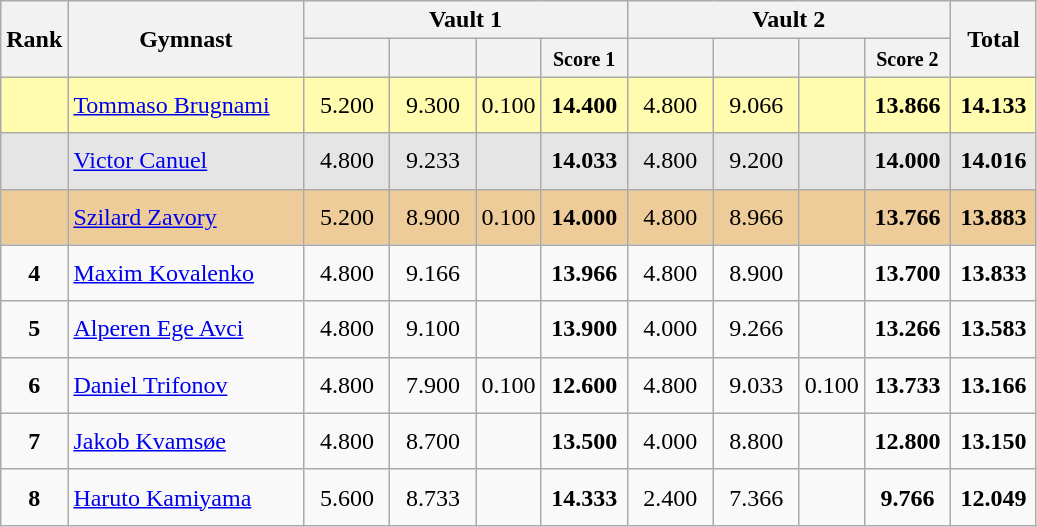<table style="text-align:center;" class="wikitable sortable">
<tr>
<th style="width:15px;" rowspan="2">Rank</th>
<th style="width:150px;" rowspan="2">Gymnast</th>
<th colspan="4">Vault 1</th>
<th colspan="4">Vault 2</th>
<th style="width:50px;" rowspan="2">Total</th>
</tr>
<tr>
<th style="width:50px;"><small></small></th>
<th style="width:50px;"><small></small></th>
<th style="width:20px;"><small></small></th>
<th style="width:50px;"><small>Score 1</small></th>
<th style="width:50px;"><small></small></th>
<th style="width:50px;"><small></small></th>
<th style="width:20px;"><small></small></th>
<th style="width:50px;"><small>Score 2</small></th>
</tr>
<tr style="background:#fffcaf;">
<td scope="row" style="text-align:center"><strong></strong></td>
<td style="height:30px; text-align:left;"> <a href='#'>Tommaso Brugnami</a></td>
<td>5.200</td>
<td>9.300</td>
<td>0.100</td>
<td><strong>14.400</strong></td>
<td>4.800</td>
<td>9.066</td>
<td></td>
<td><strong>13.866</strong></td>
<td><strong>14.133</strong></td>
</tr>
<tr style="background:#e5e5e5;">
<td scope="row" style="text-align:center"><strong></strong></td>
<td style="height:30px; text-align:left;"> <a href='#'>Victor Canuel</a></td>
<td>4.800</td>
<td>9.233</td>
<td></td>
<td><strong>14.033</strong></td>
<td>4.800</td>
<td>9.200</td>
<td></td>
<td><strong>14.000</strong></td>
<td><strong>14.016</strong></td>
</tr>
<tr style="background:#ec9;">
<td scope="row" style="text-align:center"><strong></strong></td>
<td style="height:30px; text-align:left;"> <a href='#'>Szilard Zavory</a></td>
<td>5.200</td>
<td>8.900</td>
<td>0.100</td>
<td><strong>14.000</strong></td>
<td>4.800</td>
<td>8.966</td>
<td></td>
<td><strong>13.766</strong></td>
<td><strong>13.883</strong></td>
</tr>
<tr>
<td scope="row" style="text-align:center"><strong>4</strong></td>
<td style="height:30px; text-align:left;"> <a href='#'>Maxim Kovalenko</a></td>
<td>4.800</td>
<td>9.166</td>
<td></td>
<td><strong>13.966</strong></td>
<td>4.800</td>
<td>8.900</td>
<td></td>
<td><strong>13.700</strong></td>
<td><strong>13.833</strong></td>
</tr>
<tr>
<td scope="row" style="text-align:center"><strong>5</strong></td>
<td style="height:30px; text-align:left;"> <a href='#'>Alperen Ege Avci</a></td>
<td>4.800</td>
<td>9.100</td>
<td></td>
<td><strong>13.900</strong></td>
<td>4.000</td>
<td>9.266</td>
<td></td>
<td><strong>13.266</strong></td>
<td><strong>13.583</strong></td>
</tr>
<tr>
<td scope="row" style="text-align:center"><strong>6</strong></td>
<td style="height:30px; text-align:left;"> <a href='#'>Daniel Trifonov</a></td>
<td>4.800</td>
<td>7.900</td>
<td>0.100</td>
<td><strong>12.600</strong></td>
<td>4.800</td>
<td>9.033</td>
<td>0.100</td>
<td><strong>13.733</strong></td>
<td><strong>13.166</strong></td>
</tr>
<tr>
<td scope="row" style="text-align:center"><strong>7</strong></td>
<td style="height:30px; text-align:left;"> <a href='#'>Jakob Kvamsøe</a></td>
<td>4.800</td>
<td>8.700</td>
<td></td>
<td><strong>13.500</strong></td>
<td>4.000</td>
<td>8.800</td>
<td></td>
<td><strong>12.800</strong></td>
<td><strong>13.150</strong></td>
</tr>
<tr>
<td scope="row" style="text-align:center"><strong>8</strong></td>
<td style="height:30px; text-align:left;"> <a href='#'>Haruto Kamiyama</a></td>
<td>5.600</td>
<td>8.733</td>
<td></td>
<td><strong>14.333</strong></td>
<td>2.400</td>
<td>7.366</td>
<td></td>
<td><strong>9.766</strong></td>
<td><strong>12.049</strong></td>
</tr>
</table>
